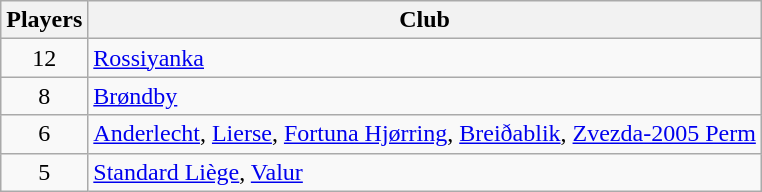<table class="wikitable">
<tr>
<th>Players</th>
<th>Club</th>
</tr>
<tr>
<td align="center">12</td>
<td> <a href='#'>Rossiyanka</a></td>
</tr>
<tr>
<td align="center">8</td>
<td> <a href='#'>Brøndby</a></td>
</tr>
<tr>
<td align="center">6</td>
<td> <a href='#'>Anderlecht</a>,  <a href='#'>Lierse</a>,  <a href='#'>Fortuna Hjørring</a>,  <a href='#'>Breiðablik</a>,  <a href='#'>Zvezda-2005 Perm</a></td>
</tr>
<tr>
<td align="center">5</td>
<td> <a href='#'>Standard Liège</a>,  <a href='#'>Valur</a></td>
</tr>
</table>
